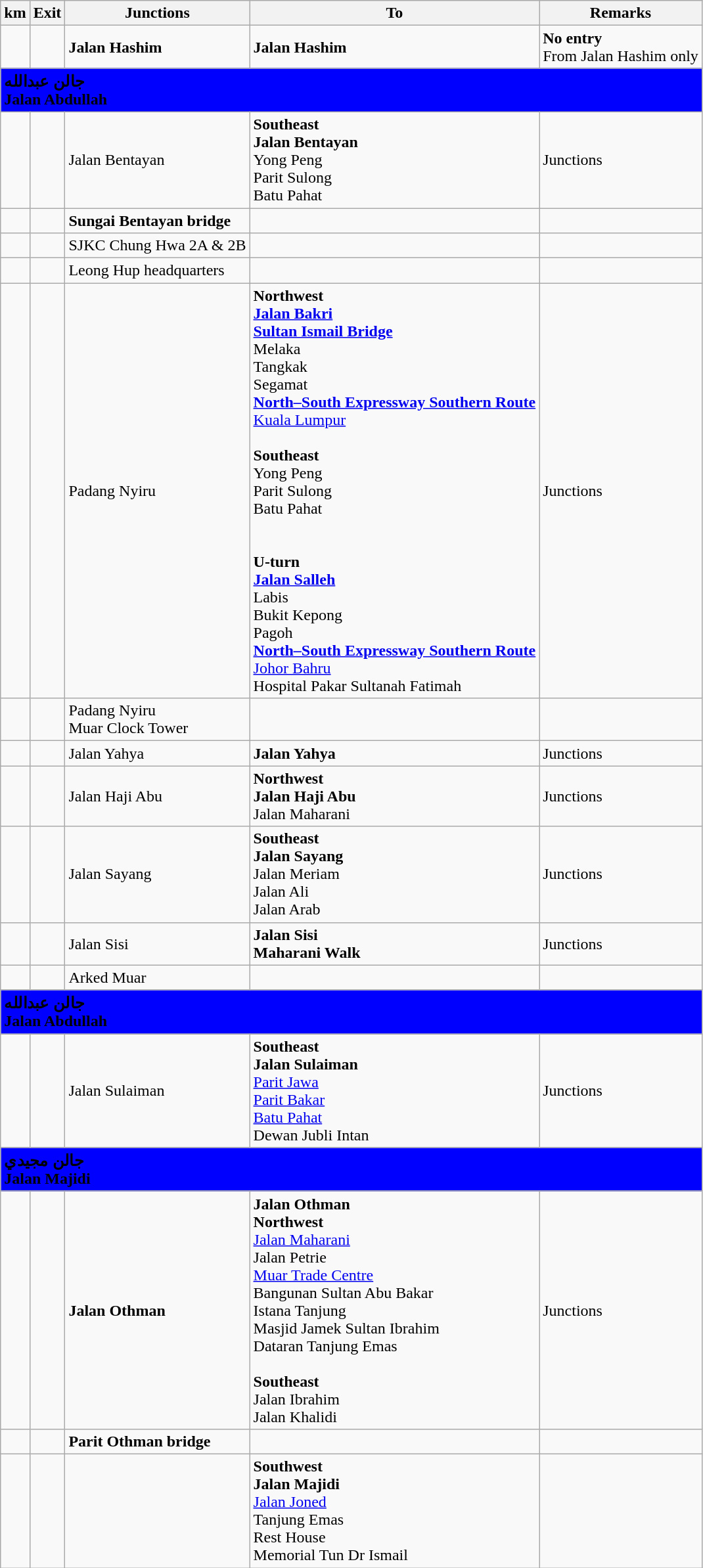<table class="wikitable">
<tr>
<th>km</th>
<th>Exit</th>
<th>Junctions</th>
<th>To</th>
<th>Remarks</th>
</tr>
<tr>
<td></td>
<td></td>
<td><strong>Jalan Hashim</strong></td>
<td><strong>Jalan Hashim</strong></td>
<td><strong>No entry</strong><br>From Jalan Hashim only</td>
</tr>
<tr>
<td style="width:600px" colspan="6" style="text-align:center" bgcolor="blue"><strong><span>جالن عبدالله<br>Jalan Abdullah</span></strong></td>
</tr>
<tr>
<td></td>
<td></td>
<td>Jalan Bentayan</td>
<td><strong>Southeast</strong><br><strong>Jalan Bentayan</strong><br> Yong Peng<br> Parit Sulong<br> Batu Pahat</td>
<td>Junctions</td>
</tr>
<tr>
<td></td>
<td></td>
<td><strong>Sungai Bentayan bridge</strong></td>
<td></td>
<td></td>
</tr>
<tr>
<td></td>
<td></td>
<td>SJKC Chung Hwa 2A & 2B</td>
<td></td>
<td></td>
</tr>
<tr>
<td></td>
<td></td>
<td>Leong Hup headquarters</td>
<td></td>
<td></td>
</tr>
<tr>
<td></td>
<td></td>
<td>Padang Nyiru</td>
<td><strong>Northwest</strong><br> <strong><a href='#'>Jalan Bakri</a></strong><br><strong><a href='#'>Sultan Ismail Bridge</a></strong><br> Melaka<br> Tangkak<br> Segamat<br>  <strong><a href='#'>North–South Expressway Southern Route</a></strong><br><a href='#'>Kuala Lumpur</a><br><br><strong>Southeast</strong><br> Yong Peng<br> Parit Sulong<br> Batu Pahat<br><br><br><strong>U-turn</strong><br> <strong><a href='#'>Jalan Salleh</a></strong><br> Labis<br> Bukit Kepong<br> Pagoh<br>  <strong><a href='#'>North–South Expressway Southern Route</a></strong><br><a href='#'>Johor Bahru</a><br>Hospital Pakar Sultanah Fatimah </td>
<td>Junctions</td>
</tr>
<tr>
<td></td>
<td></td>
<td>Padang Nyiru<br>Muar Clock Tower</td>
<td></td>
<td></td>
</tr>
<tr>
<td></td>
<td></td>
<td>Jalan Yahya</td>
<td><strong>Jalan Yahya</strong></td>
<td>Junctions</td>
</tr>
<tr>
<td></td>
<td></td>
<td>Jalan Haji Abu</td>
<td><strong>Northwest</strong><br><strong>Jalan Haji Abu</strong><br>Jalan Maharani</td>
<td>Junctions</td>
</tr>
<tr>
<td></td>
<td></td>
<td>Jalan Sayang</td>
<td><strong>Southeast</strong><br><strong>Jalan Sayang</strong><br>Jalan Meriam<br>Jalan Ali<br> Jalan Arab</td>
<td>Junctions</td>
</tr>
<tr>
<td></td>
<td></td>
<td>Jalan Sisi</td>
<td><strong>Jalan Sisi</strong><br><strong>Maharani Walk</strong></td>
<td>Junctions</td>
</tr>
<tr>
<td></td>
<td></td>
<td>Arked Muar</td>
<td></td>
<td></td>
</tr>
<tr>
<td style="width:600px" colspan="6" style="text-align:center" bgcolor="blue"><strong><span>جالن عبدالله<br>Jalan Abdullah</span></strong></td>
</tr>
<tr>
<td></td>
<td></td>
<td>Jalan Sulaiman</td>
<td><strong>Southeast</strong><br><strong>Jalan Sulaiman</strong><br> <a href='#'>Parit Jawa</a><br> <a href='#'>Parit Bakar</a><br> <a href='#'>Batu Pahat</a><br>Dewan Jubli Intan</td>
<td>Junctions</td>
</tr>
<tr>
<td style="width:600px" colspan="6" style="text-align:center" bgcolor="blue"><strong><span>جالن مجيدي<br>Jalan Majidi</span></strong></td>
</tr>
<tr>
<td></td>
<td></td>
<td><strong>Jalan Othman</strong></td>
<td><strong>Jalan Othman</strong><br><strong>Northwest</strong><br><a href='#'>Jalan Maharani</a><br>Jalan Petrie<br><a href='#'>Muar Trade Centre</a><br>Bangunan Sultan Abu Bakar<br>Istana Tanjung<br>Masjid Jamek Sultan Ibrahim<br>Dataran Tanjung Emas<br><br><strong>Southeast</strong><br>Jalan Ibrahim<br>Jalan Khalidi</td>
<td>Junctions</td>
</tr>
<tr>
<td></td>
<td></td>
<td><strong>Parit Othman bridge</strong></td>
<td></td>
<td></td>
</tr>
<tr>
<td></td>
<td></td>
<td></td>
<td><strong>Southwest</strong><br><strong>Jalan Majidi</strong><br> <a href='#'>Jalan Joned</a><br>Tanjung Emas<br>Rest House<br>Memorial Tun Dr Ismail</td>
<td></td>
</tr>
</table>
